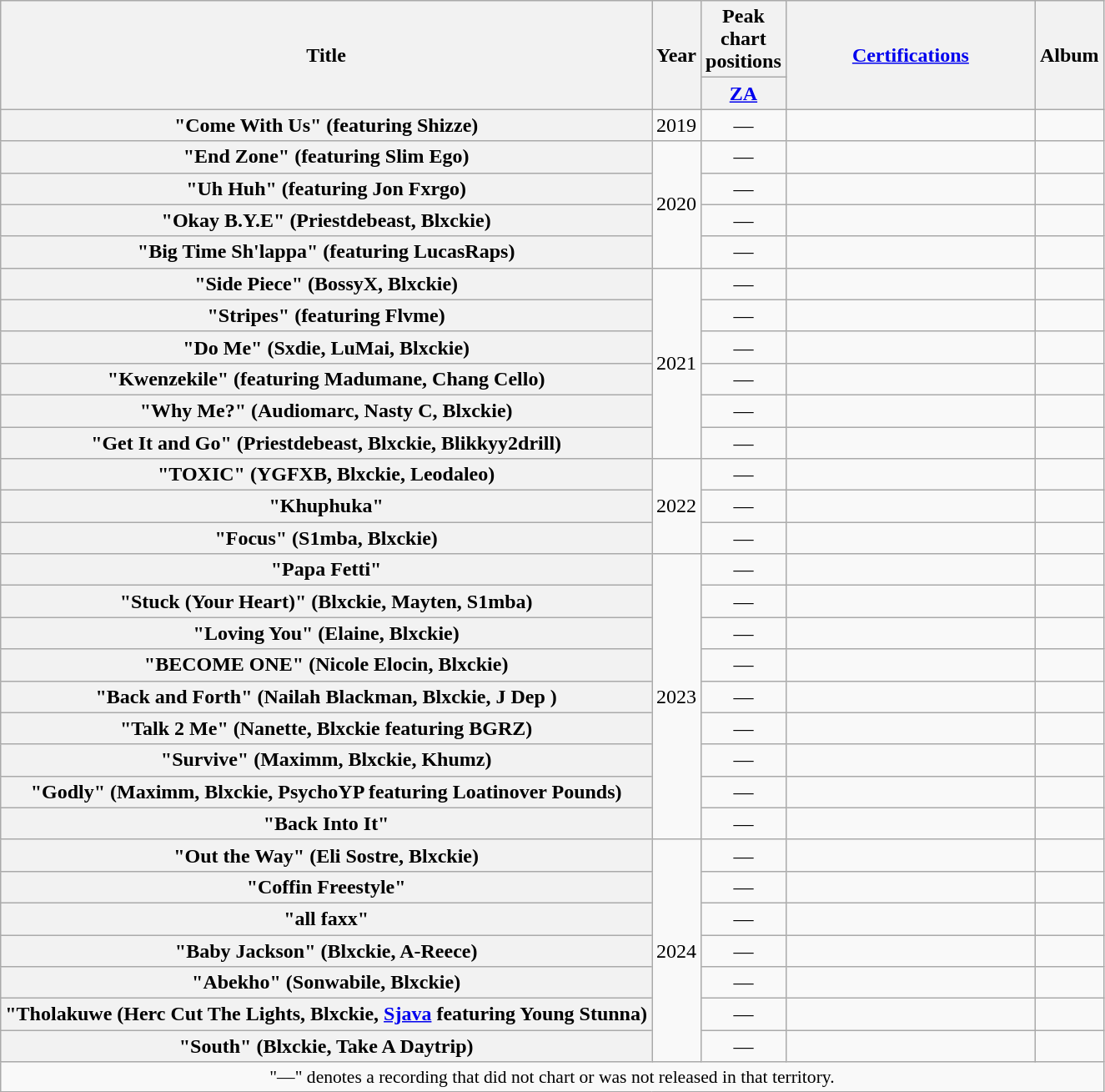<table class="wikitable plainrowheaders" style="text-align:center;">
<tr>
<th scope="col" rowspan="2">Title</th>
<th scope="col" rowspan="2">Year</th>
<th scope="col" colspan="1">Peak chart positions</th>
<th scope="col" rowspan="2" style="width:12em;"><a href='#'>Certifications</a></th>
<th scope="col" rowspan="2">Album</th>
</tr>
<tr>
<th scope="col" style="width:3em;font-size:100%;"><a href='#'>ZA</a><br></th>
</tr>
<tr>
<th scope="row">"Come With Us" (featuring Shizze)</th>
<td>2019</td>
<td>—</td>
<td></td>
<td></td>
</tr>
<tr>
<th scope="row">"End Zone" (featuring Slim Ego)</th>
<td rowspan=4>2020</td>
<td>—</td>
<td></td>
<td></td>
</tr>
<tr>
<th scope="row">"Uh Huh" (featuring Jon Fxrgo)</th>
<td>—</td>
<td></td>
<td></td>
</tr>
<tr>
<th scope="row">"Okay B.Y.E" (Priestdebeast, Blxckie)</th>
<td>—</td>
<td></td>
<td></td>
</tr>
<tr>
<th scope="row">"Big Time Sh'lappa" (featuring LucasRaps)</th>
<td>—</td>
<td></td>
<td></td>
</tr>
<tr>
<th scope="row">"Side Piece" (BossyX, Blxckie)</th>
<td rowspan=6>2021</td>
<td>—</td>
<td></td>
<td></td>
</tr>
<tr>
<th scope="row">"Stripes" (featuring Flvme)</th>
<td>—</td>
<td></td>
<td></td>
</tr>
<tr>
<th scope="row">"Do Me" (Sxdie, LuMai, Blxckie)</th>
<td>—</td>
<td></td>
<td></td>
</tr>
<tr>
<th scope="row">"Kwenzekile" (featuring Madumane, Chang Cello)</th>
<td>—</td>
<td></td>
<td></td>
</tr>
<tr>
<th scope="row">"Why Me?" (Audiomarc, Nasty C, Blxckie)</th>
<td>—</td>
<td></td>
<td></td>
</tr>
<tr>
<th scope="row">"Get It and Go" (Priestdebeast, Blxckie, Blikkyy2drill)</th>
<td>—</td>
<td></td>
<td></td>
</tr>
<tr>
<th scope="row">"TOXIC" (YGFXB, Blxckie, Leodaleo)</th>
<td rowspan=3>2022</td>
<td>—</td>
<td></td>
<td></td>
</tr>
<tr>
<th scope="row">"Khuphuka"</th>
<td>—</td>
<td></td>
<td></td>
</tr>
<tr>
<th scope="row">"Focus" (S1mba, Blxckie)</th>
<td>—</td>
<td></td>
<td></td>
</tr>
<tr>
<th scope="row">"Papa Fetti"</th>
<td rowspan=9>2023</td>
<td>—</td>
<td></td>
<td></td>
</tr>
<tr>
<th scope="row">"Stuck (Your Heart)" (Blxckie, Mayten, S1mba)</th>
<td>—</td>
<td></td>
<td></td>
</tr>
<tr>
<th scope="row">"Loving You" (Elaine, Blxckie)</th>
<td>—</td>
<td></td>
<td></td>
</tr>
<tr>
<th scope="row">"BECOME ONE" (Nicole Elocin, Blxckie)</th>
<td>—</td>
<td></td>
<td></td>
</tr>
<tr>
<th scope="row">"Back and Forth" (Nailah Blackman, Blxckie, J Dep )</th>
<td>—</td>
<td></td>
<td></td>
</tr>
<tr>
<th scope="row">"Talk 2 Me" (Nanette, Blxckie featuring BGRZ)</th>
<td>—</td>
<td></td>
<td></td>
</tr>
<tr>
<th scope="row">"Survive" (Maximm, Blxckie, Khumz)</th>
<td>—</td>
<td></td>
<td></td>
</tr>
<tr>
<th scope="row">"Godly" (Maximm, Blxckie, PsychoYP featuring Loatinover Pounds)</th>
<td>—</td>
<td></td>
<td></td>
</tr>
<tr>
<th scope="row">"Back Into It"</th>
<td>—</td>
<td></td>
<td></td>
</tr>
<tr>
<th scope="row">"Out the Way" (Eli Sostre, Blxckie)</th>
<td rowspan=7>2024</td>
<td>—</td>
<td></td>
<td></td>
</tr>
<tr>
<th scope="row">"Coffin Freestyle"</th>
<td>—</td>
<td></td>
<td></td>
</tr>
<tr>
<th scope="row">"all faxx"</th>
<td>—</td>
<td></td>
<td></td>
</tr>
<tr>
<th scope="row">"Baby Jackson" (Blxckie, A-Reece)</th>
<td>—</td>
<td></td>
<td></td>
</tr>
<tr>
<th scope="row">"Abekho" (Sonwabile, Blxckie)</th>
<td>—</td>
<td></td>
<td></td>
</tr>
<tr>
<th scope="row">"Tholakuwe (Herc Cut The Lights, Blxckie, <a href='#'>Sjava</a> featuring Young Stunna)</th>
<td>—</td>
<td></td>
<td></td>
</tr>
<tr>
<th scope="row">"South" (Blxckie, Take A Daytrip)</th>
<td>—</td>
<td></td>
<td></td>
</tr>
<tr>
<td colspan="8" style="font-size:90%">"—" denotes a recording that did not chart or was not released in that territory.</td>
</tr>
</table>
